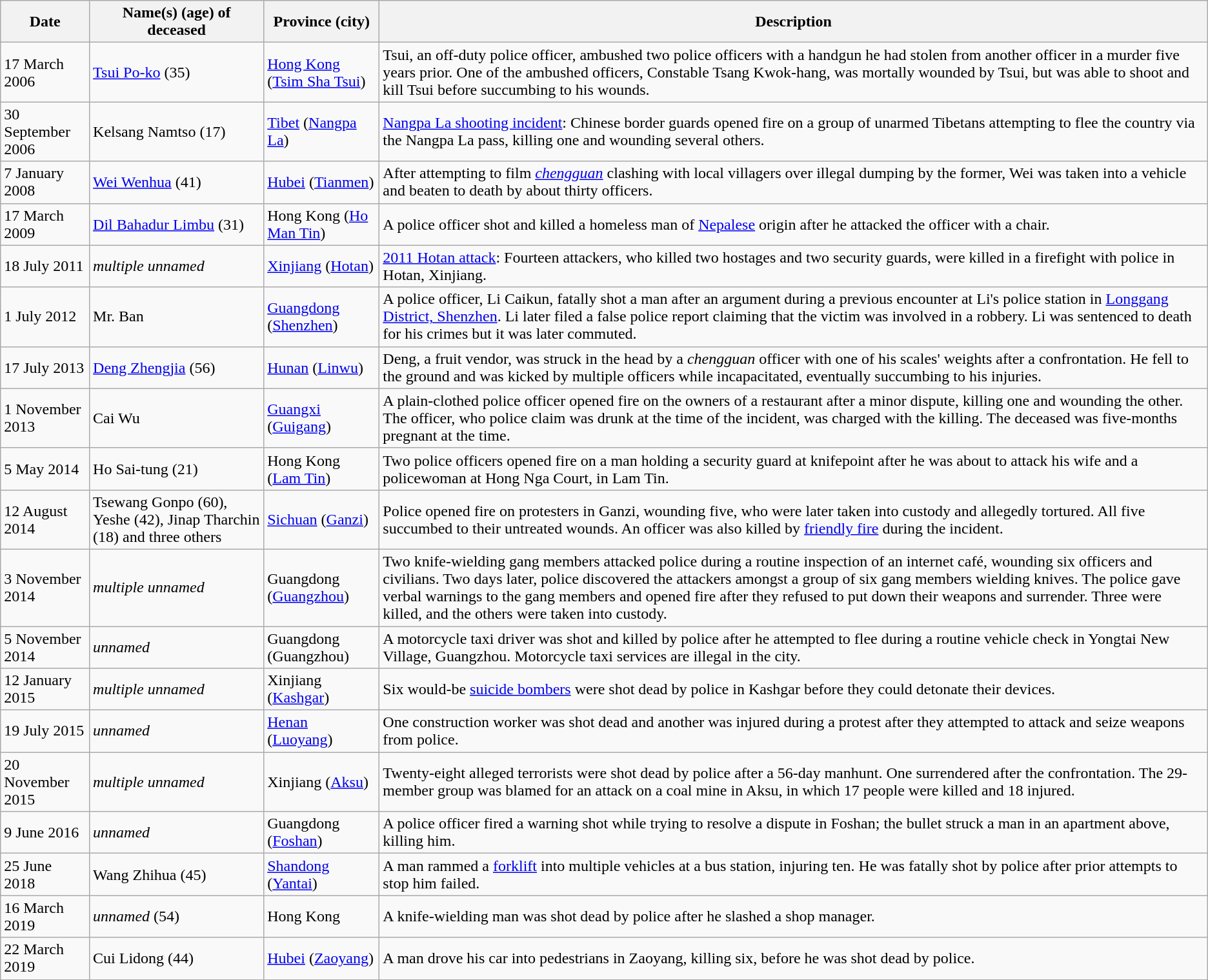<table class="wikitable sortable static-row-numbers static-row-header-text"  border="1">
<tr>
<th>Date</th>
<th>Name(s) (age) of deceased</th>
<th>Province (city)</th>
<th>Description</th>
</tr>
<tr>
<td>17 March 2006</td>
<td><a href='#'>Tsui Po-ko</a> (35)</td>
<td><a href='#'>Hong Kong</a> (<a href='#'>Tsim Sha Tsui</a>)</td>
<td>Tsui, an off-duty police officer, ambushed two police officers with a handgun he had stolen from another officer in a murder five years prior. One of the ambushed officers, Constable Tsang Kwok-hang, was mortally wounded by Tsui, but was able to shoot and kill Tsui before succumbing to his wounds.</td>
</tr>
<tr>
<td>30 September 2006</td>
<td>Kelsang Namtso (17)</td>
<td><a href='#'>Tibet</a> (<a href='#'>Nangpa La</a>)</td>
<td><a href='#'>Nangpa La shooting incident</a>: Chinese border guards opened fire on a group of unarmed Tibetans attempting to flee the country via the Nangpa La pass, killing one and wounding several others.</td>
</tr>
<tr>
<td>7 January 2008</td>
<td><a href='#'>Wei Wenhua</a> (41)</td>
<td><a href='#'>Hubei</a> (<a href='#'>Tianmen</a>)</td>
<td>After attempting to film <a href='#'><em>chengguan</em></a> clashing with local villagers over illegal dumping by the former, Wei was taken into a vehicle and beaten to death by about thirty officers.</td>
</tr>
<tr>
<td>17 March 2009</td>
<td><a href='#'>Dil Bahadur Limbu</a> (31)</td>
<td>Hong Kong (<a href='#'>Ho Man Tin</a>)</td>
<td>A police officer shot and killed a homeless man of <a href='#'>Nepalese</a> origin after he attacked the officer with a chair.</td>
</tr>
<tr>
<td>18 July 2011</td>
<td><em>multiple unnamed</em></td>
<td><a href='#'>Xinjiang</a> (<a href='#'>Hotan</a>)</td>
<td><a href='#'>2011 Hotan attack</a>: Fourteen attackers, who killed two hostages and two security guards, were killed in a firefight with police in Hotan, Xinjiang.</td>
</tr>
<tr>
<td>1 July 2012</td>
<td>Mr. Ban</td>
<td><a href='#'>Guangdong</a> (<a href='#'>Shenzhen</a>)</td>
<td>A police officer, Li Caikun, fatally shot a man after an argument during a previous encounter at Li's police station in <a href='#'>Longgang District, Shenzhen</a>. Li later filed a false police report claiming that the victim was involved in a robbery. Li was sentenced to death for his crimes but it was later commuted.</td>
</tr>
<tr>
<td>17 July 2013</td>
<td><a href='#'>Deng Zhengjia</a> (56)</td>
<td><a href='#'>Hunan</a> (<a href='#'>Linwu</a>)</td>
<td>Deng, a fruit vendor, was struck in the head by a <em>chengguan</em> officer with one of his scales' weights after a confrontation. He fell to the ground and was kicked by multiple officers while incapacitated, eventually succumbing to his injuries.</td>
</tr>
<tr>
<td>1 November 2013</td>
<td>Cai Wu</td>
<td><a href='#'>Guangxi</a> (<a href='#'>Guigang</a>)</td>
<td>A plain-clothed police officer opened fire on the owners of a restaurant after a minor dispute, killing one and wounding the other. The officer, who police claim was drunk at the time of the incident, was charged with the killing. The deceased was five-months pregnant at the time.</td>
</tr>
<tr>
<td>5 May 2014</td>
<td>Ho Sai-tung (21)</td>
<td>Hong Kong (<a href='#'>Lam Tin</a>)</td>
<td>Two police officers opened fire on a man holding a security guard at knifepoint after he was about to attack his wife and a policewoman at Hong Nga Court, in Lam Tin.</td>
</tr>
<tr>
<td>12 August 2014</td>
<td>Tsewang Gonpo (60), Yeshe (42), Jinap Tharchin (18) and three others</td>
<td><a href='#'>Sichuan</a> (<a href='#'>Ganzi</a>)</td>
<td>Police opened fire on protesters in Ganzi, wounding five, who were later taken into custody and allegedly tortured. All five succumbed to their untreated wounds. An officer was also killed by <a href='#'>friendly fire</a> during the incident.</td>
</tr>
<tr>
<td>3 November 2014</td>
<td><em>multiple unnamed</em></td>
<td>Guangdong (<a href='#'>Guangzhou</a>)</td>
<td>Two knife-wielding gang members attacked police during a routine inspection of an internet café, wounding six officers and civilians. Two days later, police discovered the attackers amongst a group of six gang members wielding knives. The police gave verbal warnings to the gang members and opened fire after they refused to put down their weapons and surrender. Three were killed, and the others were taken into custody.</td>
</tr>
<tr>
<td>5 November 2014</td>
<td><em>unnamed</em></td>
<td>Guangdong (Guangzhou)</td>
<td>A motorcycle taxi driver was shot and killed by police after he attempted to flee during a routine vehicle check in Yongtai New Village, Guangzhou. Motorcycle taxi services are illegal in the city.</td>
</tr>
<tr>
<td>12 January 2015</td>
<td><em>multiple unnamed</em></td>
<td>Xinjiang (<a href='#'>Kashgar</a>)</td>
<td>Six would-be <a href='#'>suicide bombers</a> were shot dead by police in Kashgar before they could detonate their devices.</td>
</tr>
<tr>
<td>19 July 2015</td>
<td><em>unnamed</em></td>
<td><a href='#'>Henan</a> (<a href='#'>Luoyang</a>)</td>
<td>One construction worker was shot dead and another was injured during a protest after they attempted to attack and seize weapons from police.</td>
</tr>
<tr>
<td>20 November 2015</td>
<td><em>multiple unnamed</em></td>
<td>Xinjiang (<a href='#'>Aksu</a>)</td>
<td>Twenty-eight alleged terrorists were shot dead by police after a 56-day manhunt. One surrendered after the confrontation. The 29-member group was blamed for an attack on a coal mine in Aksu, in which 17 people were killed and 18 injured.</td>
</tr>
<tr>
<td>9 June 2016</td>
<td><em>unnamed</em></td>
<td>Guangdong (<a href='#'>Foshan</a>)</td>
<td>A police officer fired a warning shot while trying to resolve a dispute in Foshan; the bullet struck a man in an apartment above, killing him.</td>
</tr>
<tr>
<td>25 June 2018</td>
<td>Wang Zhihua (45)</td>
<td><a href='#'>Shandong</a> (<a href='#'>Yantai</a>)</td>
<td>A man rammed a <a href='#'>forklift</a> into multiple vehicles at a bus station, injuring ten. He was fatally shot by police after prior attempts to stop him failed.</td>
</tr>
<tr>
<td>16 March 2019</td>
<td><em>unnamed</em> (54)</td>
<td>Hong Kong</td>
<td>A knife-wielding man was shot dead by police after he slashed a shop manager.</td>
</tr>
<tr>
<td>22 March 2019</td>
<td>Cui Lidong (44)</td>
<td><a href='#'>Hubei</a> (<a href='#'>Zaoyang</a>)</td>
<td>A man drove his car into pedestrians in Zaoyang, killing six, before he was shot dead by police.</td>
</tr>
</table>
